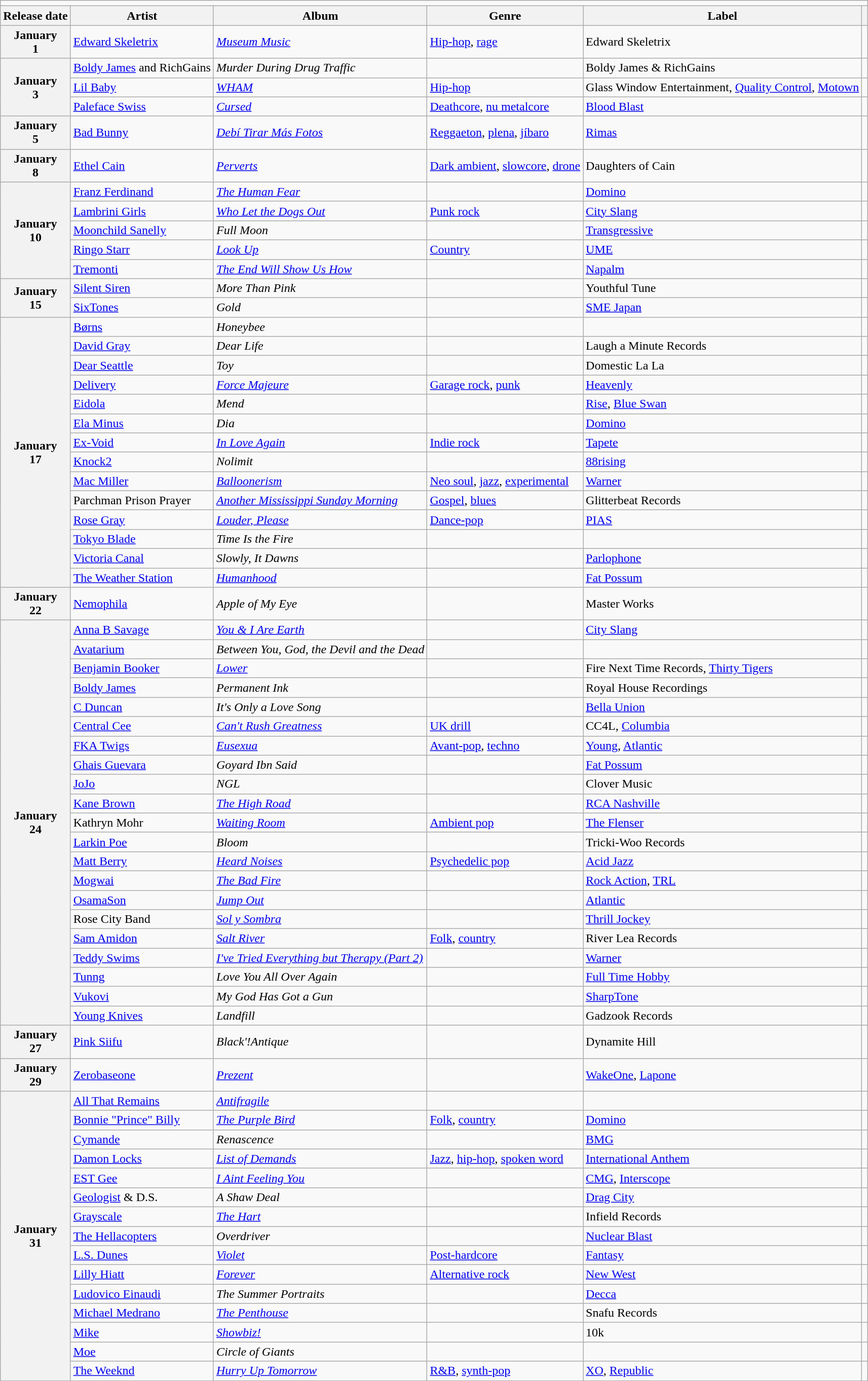<table class="wikitable plainrowheaders">
<tr>
<td colspan="6" style="text-align:center;"></td>
</tr>
<tr>
<th scope="col">Release date</th>
<th scope="col">Artist</th>
<th scope="col">Album</th>
<th scope="col">Genre</th>
<th scope="col">Label</th>
<th scope="col"></th>
</tr>
<tr>
<th scope="row" style="text-align:center;">January<br>1</th>
<td><a href='#'>Edward Skeletrix</a></td>
<td><em><a href='#'>Museum Music</a></em></td>
<td><a href='#'>Hip-hop</a>, <a href='#'>rage</a></td>
<td>Edward Skeletrix</td>
<td></td>
</tr>
<tr>
<th scope="row" rowspan="3" style="text-align:center;">January<br>3</th>
<td><a href='#'>Boldy James</a> and RichGains</td>
<td><em>Murder During Drug Traffic</em></td>
<td></td>
<td>Boldy James & RichGains</td>
<td></td>
</tr>
<tr>
<td><a href='#'>Lil Baby</a></td>
<td><em><a href='#'>WHAM</a></em></td>
<td><a href='#'>Hip-hop</a></td>
<td>Glass Window Entertainment, <a href='#'>Quality Control</a>, <a href='#'>Motown</a></td>
<td></td>
</tr>
<tr>
<td><a href='#'>Paleface Swiss</a></td>
<td><em><a href='#'>Cursed</a></em></td>
<td><a href='#'>Deathcore</a>, <a href='#'>nu metalcore</a></td>
<td><a href='#'>Blood Blast</a></td>
<td></td>
</tr>
<tr>
<th scope="row" style="text-align:center;">January<br>5</th>
<td><a href='#'>Bad Bunny</a></td>
<td><em><a href='#'>Debí Tirar Más Fotos</a></em></td>
<td><a href='#'>Reggaeton</a>, <a href='#'>plena</a>, <a href='#'>jíbaro</a></td>
<td><a href='#'>Rimas</a></td>
<td></td>
</tr>
<tr>
<th scope="row" style="text-align:center;">January<br>8</th>
<td><a href='#'>Ethel Cain</a></td>
<td><em><a href='#'>Perverts</a></em></td>
<td><a href='#'>Dark ambient</a>, <a href='#'>slowcore</a>, <a href='#'>drone</a></td>
<td>Daughters of Cain</td>
<td></td>
</tr>
<tr>
<th scope="row" rowspan="5" style="text-align:center;">January<br>10</th>
<td><a href='#'>Franz Ferdinand</a></td>
<td><em><a href='#'>The Human Fear</a></em></td>
<td></td>
<td><a href='#'>Domino</a></td>
<td></td>
</tr>
<tr>
<td><a href='#'>Lambrini Girls</a></td>
<td><em><a href='#'>Who Let the Dogs Out</a></em></td>
<td><a href='#'>Punk rock</a></td>
<td><a href='#'>City Slang</a></td>
<td></td>
</tr>
<tr>
<td><a href='#'>Moonchild Sanelly</a></td>
<td><em>Full Moon</em></td>
<td></td>
<td><a href='#'>Transgressive</a></td>
<td></td>
</tr>
<tr>
<td><a href='#'>Ringo Starr</a></td>
<td><em><a href='#'>Look Up</a></em></td>
<td><a href='#'>Country</a></td>
<td><a href='#'>UME</a></td>
<td></td>
</tr>
<tr>
<td><a href='#'>Tremonti</a></td>
<td><em><a href='#'>The End Will Show Us How</a></em></td>
<td></td>
<td><a href='#'>Napalm</a></td>
<td></td>
</tr>
<tr>
<th scope="row" rowspan="2" style="text-align:center;">January<br>15</th>
<td><a href='#'>Silent Siren</a></td>
<td><em>More Than Pink</em></td>
<td></td>
<td>Youthful Tune</td>
<td></td>
</tr>
<tr>
<td><a href='#'>SixTones</a></td>
<td><em>Gold</em></td>
<td></td>
<td><a href='#'>SME Japan</a></td>
<td></td>
</tr>
<tr>
<th scope="row" rowspan="14" style="text-align:center;">January<br>17</th>
<td><a href='#'>Børns</a></td>
<td><em>Honeybee</em></td>
<td></td>
<td></td>
<td></td>
</tr>
<tr>
<td><a href='#'>David Gray</a></td>
<td><em>Dear Life</em></td>
<td></td>
<td>Laugh a Minute Records</td>
<td></td>
</tr>
<tr>
<td><a href='#'>Dear Seattle</a></td>
<td><em>Toy</em></td>
<td></td>
<td>Domestic La La</td>
<td></td>
</tr>
<tr>
<td><a href='#'>Delivery</a></td>
<td><em><a href='#'>Force Majeure</a></em></td>
<td><a href='#'>Garage rock</a>, <a href='#'>punk</a></td>
<td><a href='#'>Heavenly</a></td>
<td></td>
</tr>
<tr>
<td><a href='#'>Eidola</a></td>
<td><em>Mend</em></td>
<td></td>
<td><a href='#'>Rise</a>, <a href='#'>Blue Swan</a></td>
<td></td>
</tr>
<tr>
<td><a href='#'>Ela Minus</a></td>
<td><em>Dia</em></td>
<td></td>
<td><a href='#'>Domino</a></td>
<td></td>
</tr>
<tr>
<td><a href='#'>Ex-Void</a></td>
<td><em><a href='#'>In Love Again</a></em></td>
<td><a href='#'>Indie rock</a></td>
<td><a href='#'>Tapete</a></td>
<td></td>
</tr>
<tr>
<td><a href='#'>Knock2</a></td>
<td><em>Nolimit</em></td>
<td></td>
<td><a href='#'>88rising</a></td>
<td></td>
</tr>
<tr>
<td><a href='#'>Mac Miller</a></td>
<td><em><a href='#'>Balloonerism</a></em></td>
<td><a href='#'>Neo soul</a>, <a href='#'>jazz</a>, <a href='#'>experimental</a></td>
<td><a href='#'>Warner</a></td>
<td></td>
</tr>
<tr>
<td>Parchman Prison Prayer</td>
<td><em><a href='#'>Another Mississippi Sunday Morning</a></em></td>
<td><a href='#'>Gospel</a>, <a href='#'>blues</a></td>
<td>Glitterbeat Records</td>
<td></td>
</tr>
<tr>
<td><a href='#'>Rose Gray</a></td>
<td><em><a href='#'>Louder, Please</a></em></td>
<td><a href='#'>Dance-pop</a></td>
<td><a href='#'>PIAS</a></td>
<td></td>
</tr>
<tr>
<td><a href='#'>Tokyo Blade</a></td>
<td><em>Time Is the Fire</em></td>
<td></td>
<td></td>
<td></td>
</tr>
<tr>
<td><a href='#'>Victoria Canal</a></td>
<td><em>Slowly, It Dawns</em></td>
<td></td>
<td><a href='#'>Parlophone</a></td>
<td></td>
</tr>
<tr>
<td><a href='#'>The Weather Station</a></td>
<td><em><a href='#'>Humanhood</a></em></td>
<td></td>
<td><a href='#'>Fat Possum</a></td>
<td></td>
</tr>
<tr>
<th scope="row" style="text-align:center;">January<br>22</th>
<td><a href='#'>Nemophila</a></td>
<td><em>Apple of My Eye</em></td>
<td></td>
<td>Master Works</td>
<td></td>
</tr>
<tr>
<th scope="row" rowspan="21" style="text-align:center;">January<br>24</th>
<td><a href='#'>Anna B Savage</a></td>
<td><em><a href='#'>You & I Are Earth</a></em></td>
<td></td>
<td><a href='#'>City Slang</a></td>
<td></td>
</tr>
<tr>
<td><a href='#'>Avatarium</a></td>
<td><em>Between You, God, the Devil and the Dead</em></td>
<td></td>
<td></td>
<td></td>
</tr>
<tr>
<td><a href='#'>Benjamin Booker</a></td>
<td><em><a href='#'>Lower</a></em></td>
<td></td>
<td>Fire Next Time Records, <a href='#'>Thirty Tigers</a></td>
<td></td>
</tr>
<tr>
<td><a href='#'>Boldy James</a></td>
<td><em>Permanent Ink</em></td>
<td></td>
<td>Royal House Recordings</td>
<td></td>
</tr>
<tr>
<td><a href='#'>C Duncan</a></td>
<td><em>It's Only a Love Song</em></td>
<td></td>
<td><a href='#'>Bella Union</a></td>
<td></td>
</tr>
<tr>
<td><a href='#'>Central Cee</a></td>
<td><em><a href='#'>Can't Rush Greatness</a></em></td>
<td><a href='#'>UK drill</a></td>
<td>CC4L, <a href='#'>Columbia</a></td>
<td></td>
</tr>
<tr>
<td><a href='#'>FKA Twigs</a></td>
<td><em><a href='#'>Eusexua</a></em></td>
<td><a href='#'>Avant-pop</a>, <a href='#'>techno</a></td>
<td><a href='#'>Young</a>, <a href='#'>Atlantic</a></td>
<td></td>
</tr>
<tr>
<td><a href='#'>Ghais Guevara</a></td>
<td><em>Goyard Ibn Said</em></td>
<td></td>
<td><a href='#'>Fat Possum</a></td>
<td></td>
</tr>
<tr>
<td><a href='#'>JoJo</a></td>
<td><em>NGL</em></td>
<td></td>
<td>Clover Music</td>
<td></td>
</tr>
<tr>
<td><a href='#'>Kane Brown</a></td>
<td><em><a href='#'>The High Road</a></em></td>
<td></td>
<td><a href='#'>RCA Nashville</a></td>
<td></td>
</tr>
<tr>
<td>Kathryn Mohr</td>
<td><em><a href='#'>Waiting Room</a></em></td>
<td><a href='#'>Ambient pop</a></td>
<td><a href='#'>The Flenser</a></td>
<td></td>
</tr>
<tr>
<td><a href='#'>Larkin Poe</a></td>
<td><em>Bloom</em></td>
<td></td>
<td>Tricki-Woo Records</td>
<td></td>
</tr>
<tr>
<td><a href='#'>Matt Berry</a></td>
<td><em><a href='#'>Heard Noises</a></em></td>
<td><a href='#'>Psychedelic pop</a></td>
<td><a href='#'>Acid Jazz</a></td>
<td></td>
</tr>
<tr>
<td><a href='#'>Mogwai</a></td>
<td><em><a href='#'>The Bad Fire</a></em></td>
<td></td>
<td><a href='#'>Rock Action</a>, <a href='#'>TRL</a></td>
<td></td>
</tr>
<tr>
<td><a href='#'>OsamaSon</a></td>
<td><em><a href='#'>Jump Out</a></em></td>
<td></td>
<td><a href='#'>Atlantic</a></td>
<td></td>
</tr>
<tr>
<td>Rose City Band</td>
<td><em><a href='#'>Sol y Sombra</a></em></td>
<td></td>
<td><a href='#'>Thrill Jockey</a></td>
<td></td>
</tr>
<tr>
<td><a href='#'>Sam Amidon</a></td>
<td><em><a href='#'>Salt River</a></em></td>
<td><a href='#'>Folk</a>, <a href='#'>country</a></td>
<td>River Lea Records</td>
<td></td>
</tr>
<tr>
<td><a href='#'>Teddy Swims</a></td>
<td><em><a href='#'>I've Tried Everything but Therapy (Part 2)</a></em></td>
<td></td>
<td><a href='#'>Warner</a></td>
<td></td>
</tr>
<tr>
<td><a href='#'>Tunng</a></td>
<td><em>Love You All Over Again</em></td>
<td></td>
<td><a href='#'>Full Time Hobby</a></td>
<td></td>
</tr>
<tr>
<td><a href='#'>Vukovi</a></td>
<td><em>My God Has Got a Gun</em></td>
<td></td>
<td><a href='#'>SharpTone</a></td>
<td></td>
</tr>
<tr>
<td><a href='#'>Young Knives</a></td>
<td><em>Landfill</em></td>
<td></td>
<td>Gadzook Records</td>
<td></td>
</tr>
<tr>
<th scope="row" style="text-align:center;">January<br>27</th>
<td><a href='#'>Pink Siifu</a></td>
<td><em>Black'!Antique</em></td>
<td></td>
<td>Dynamite Hill</td>
<td></td>
</tr>
<tr>
<th scope="row" style="text-align:center;">January<br>29</th>
<td><a href='#'>Zerobaseone</a></td>
<td><em><a href='#'>Prezent</a></em></td>
<td></td>
<td><a href='#'>WakeOne</a>, <a href='#'>Lapone</a></td>
<td></td>
</tr>
<tr>
<th scope="row" rowspan="15" style="text-align:center;">January<br>31</th>
<td><a href='#'>All That Remains</a></td>
<td><em><a href='#'>Antifragile</a></em></td>
<td></td>
<td></td>
<td></td>
</tr>
<tr>
<td><a href='#'>Bonnie "Prince" Billy</a></td>
<td><em><a href='#'>The Purple Bird</a></em></td>
<td><a href='#'>Folk</a>, <a href='#'>country</a></td>
<td><a href='#'>Domino</a></td>
<td></td>
</tr>
<tr>
<td><a href='#'>Cymande</a></td>
<td><em>Renascence</em></td>
<td></td>
<td><a href='#'>BMG</a></td>
<td></td>
</tr>
<tr>
<td><a href='#'>Damon Locks</a></td>
<td><em><a href='#'>List of Demands</a></em></td>
<td><a href='#'>Jazz</a>, <a href='#'>hip-hop</a>, <a href='#'>spoken word</a></td>
<td><a href='#'>International Anthem</a></td>
<td></td>
</tr>
<tr>
<td><a href='#'>EST Gee</a></td>
<td><em><a href='#'>I Aint Feeling You</a></em></td>
<td></td>
<td><a href='#'>CMG</a>, <a href='#'>Interscope</a></td>
<td></td>
</tr>
<tr>
<td><a href='#'>Geologist</a> & D.S.</td>
<td><em>A Shaw Deal</em></td>
<td></td>
<td><a href='#'>Drag City</a></td>
<td></td>
</tr>
<tr>
<td><a href='#'>Grayscale</a></td>
<td><em><a href='#'>The Hart</a></em></td>
<td></td>
<td>Infield Records</td>
<td></td>
</tr>
<tr>
<td><a href='#'>The Hellacopters</a></td>
<td><em>Overdriver</em></td>
<td></td>
<td><a href='#'>Nuclear Blast</a></td>
<td></td>
</tr>
<tr>
<td><a href='#'>L.S. Dunes</a></td>
<td><em><a href='#'>Violet</a></em></td>
<td><a href='#'>Post-hardcore</a></td>
<td><a href='#'>Fantasy</a></td>
<td></td>
</tr>
<tr>
<td><a href='#'>Lilly Hiatt</a></td>
<td><em><a href='#'>Forever</a></em></td>
<td><a href='#'>Alternative rock</a></td>
<td><a href='#'>New West</a></td>
<td></td>
</tr>
<tr>
<td><a href='#'>Ludovico Einaudi</a></td>
<td><em>The Summer Portraits</em></td>
<td></td>
<td><a href='#'>Decca</a></td>
<td></td>
</tr>
<tr>
<td><a href='#'>Michael Medrano</a></td>
<td><em><a href='#'>The Penthouse</a></em></td>
<td></td>
<td>Snafu Records</td>
<td></td>
</tr>
<tr>
<td><a href='#'>Mike</a></td>
<td><em><a href='#'>Showbiz!</a></em></td>
<td></td>
<td>10k</td>
<td></td>
</tr>
<tr>
<td><a href='#'>Moe</a></td>
<td><em>Circle of Giants</em></td>
<td></td>
<td></td>
<td></td>
</tr>
<tr>
<td><a href='#'>The Weeknd</a></td>
<td><em><a href='#'>Hurry Up Tomorrow</a></em></td>
<td><a href='#'>R&B</a>, <a href='#'>synth-pop</a></td>
<td><a href='#'>XO</a>, <a href='#'>Republic</a></td>
<td></td>
</tr>
</table>
